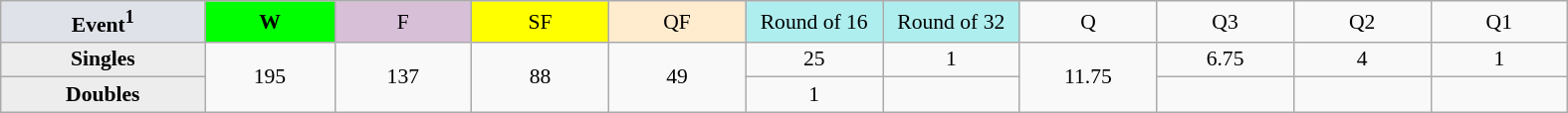<table class=wikitable style=font-size:90%;text-align:center>
<tr>
<td style="width:130px; background:#dfe2e9;"><strong>Event<sup>1</sup></strong></td>
<td style="width:80px; background:lime;"><strong>W</strong></td>
<td style="width:85px; background:thistle;">F</td>
<td style="width:85px; background:#ff0;">SF</td>
<td style="width:85px; background:#ffebcd;">QF</td>
<td style="width:85px; background:#afeeee;">Round of 16</td>
<td style="width:85px; background:#afeeee;">Round of 32</td>
<td width=85>Q</td>
<td width=85>Q3</td>
<td width=85>Q2</td>
<td width=85>Q1</td>
</tr>
<tr>
<th style="background:#ededed;">Singles</th>
<td rowspan=2>195</td>
<td rowspan=2>137</td>
<td rowspan=2>88</td>
<td rowspan=2>49</td>
<td>25</td>
<td>1</td>
<td rowspan=2>11.75</td>
<td>6.75</td>
<td>4</td>
<td>1</td>
</tr>
<tr>
<th style="background:#ededed;">Doubles</th>
<td>1</td>
<td></td>
<td></td>
<td></td>
<td></td>
</tr>
</table>
